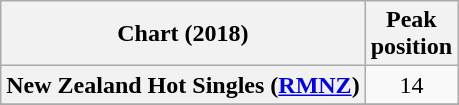<table class="wikitable sortable plainrowheaders" style="text-align:center">
<tr>
<th scope="col">Chart (2018)</th>
<th scope="col">Peak<br> position</th>
</tr>
<tr>
<th scope="row">New Zealand Hot Singles (<a href='#'>RMNZ</a>)</th>
<td>14</td>
</tr>
<tr>
</tr>
</table>
